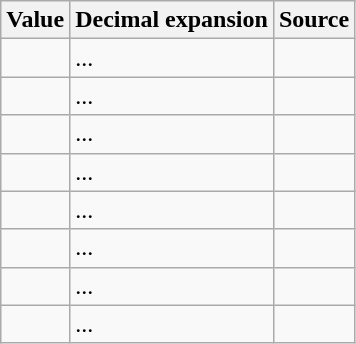<table class="wikitable">
<tr>
<th scope="col">Value</th>
<th scope="col">Decimal expansion</th>
<th scope="col">Source</th>
</tr>
<tr>
<td></td>
<td>...</td>
<td></td>
</tr>
<tr>
<td></td>
<td>...</td>
<td></td>
</tr>
<tr>
<td></td>
<td>...</td>
<td></td>
</tr>
<tr>
<td></td>
<td>...</td>
<td></td>
</tr>
<tr>
<td></td>
<td>...</td>
<td></td>
</tr>
<tr>
<td></td>
<td>...</td>
<td></td>
</tr>
<tr>
<td></td>
<td>...</td>
<td></td>
</tr>
<tr>
<td></td>
<td>...</td>
<td></td>
</tr>
</table>
